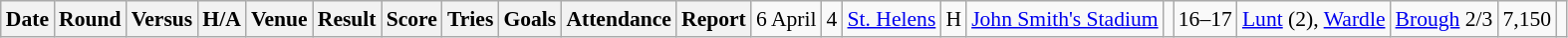<table class="wikitable defaultleft col2center col4center col7center col10right" style="font-size:90%;">
<tr>
<th>Date</th>
<th>Round</th>
<th>Versus</th>
<th>H/A</th>
<th>Venue</th>
<th>Result</th>
<th>Score</th>
<th>Tries</th>
<th>Goals</th>
<th>Attendance</th>
<th>Report</th>
<td>6 April</td>
<td>4</td>
<td> <a href='#'>St. Helens</a></td>
<td>H</td>
<td><a href='#'>John Smith's Stadium</a></td>
<td></td>
<td>16–17</td>
<td><a href='#'>Lunt</a> (2), <a href='#'>Wardle</a></td>
<td><a href='#'>Brough</a> 2/3</td>
<td>7,150</td>
<td></td>
</tr>
</table>
